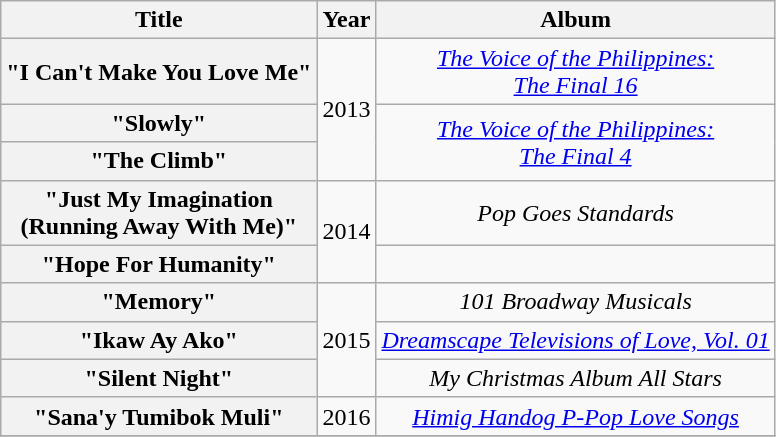<table class="wikitable plainrowheaders" style="text-align:center;">
<tr>
<th>Title</th>
<th>Year</th>
<th>Album</th>
</tr>
<tr>
<th scope="row">"I Can't Make You Love Me"</th>
<td rowspan="3">2013</td>
<td><em><a href='#'>The Voice of the Philippines:<br>The Final 16</a></em></td>
</tr>
<tr>
<th scope="row">"Slowly"</th>
<td rowspan="2"><em><a href='#'>The Voice of the Philippines:<br>The Final 4</a></em></td>
</tr>
<tr>
<th scope="row">"The Climb"</th>
</tr>
<tr>
<th scope="row">"Just My Imagination<br>(Running Away With Me)"<br></th>
<td rowspan="2">2014</td>
<td><em>Pop Goes Standards</em></td>
</tr>
<tr>
<th scope="row">"Hope For Humanity"<br></th>
<td></td>
</tr>
<tr>
<th scope="row">"Memory"</th>
<td rowspan="3">2015</td>
<td><em>101 Broadway Musicals</em></td>
</tr>
<tr>
<th scope="row">"Ikaw Ay Ako"<br></th>
<td><em><a href='#'>Dreamscape Televisions of Love, Vol. 01</a></em></td>
</tr>
<tr>
<th scope="row">"Silent Night"</th>
<td><em>My Christmas Album All Stars</em></td>
</tr>
<tr>
<th scope="row">"Sana'y Tumibok Muli"</th>
<td>2016</td>
<td><em><a href='#'>Himig Handog P-Pop Love Songs</a></em></td>
</tr>
<tr>
</tr>
</table>
